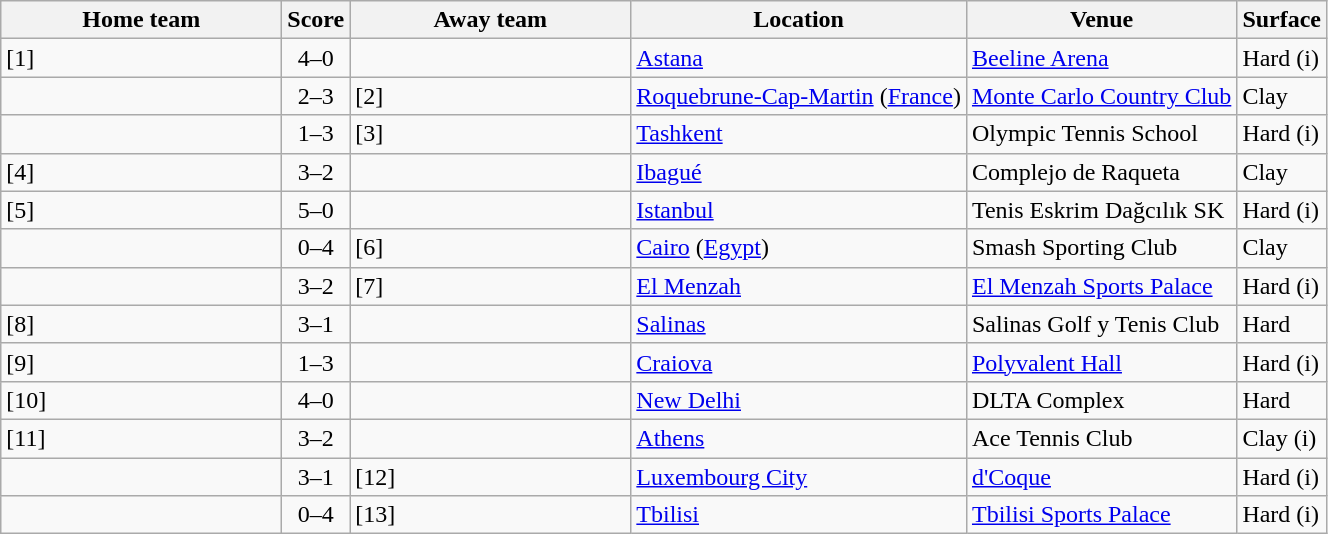<table class="wikitable nowrap">
<tr>
<th width=180>Home team</th>
<th>Score</th>
<th width=180>Away team</th>
<th>Location</th>
<th>Venue</th>
<th>Surface</th>
</tr>
<tr>
<td><strong></strong> [1]</td>
<td align=center>4–0</td>
<td></td>
<td><a href='#'>Astana</a></td>
<td><a href='#'>Beeline Arena</a></td>
<td>Hard (i)</td>
</tr>
<tr>
<td></td>
<td align=center>2–3</td>
<td><strong></strong> [2]</td>
<td><a href='#'>Roquebrune-Cap-Martin</a> (<a href='#'>France</a>)</td>
<td><a href='#'>Monte Carlo Country Club</a></td>
<td>Clay</td>
</tr>
<tr>
<td></td>
<td align=center>1–3</td>
<td><strong></strong> [3]</td>
<td><a href='#'>Tashkent</a></td>
<td>Olympic Tennis School</td>
<td>Hard (i)</td>
</tr>
<tr>
<td><strong></strong> [4]</td>
<td align=center>3–2</td>
<td></td>
<td><a href='#'>Ibagué</a></td>
<td>Complejo de Raqueta</td>
<td>Clay</td>
</tr>
<tr>
<td><strong></strong> [5]</td>
<td align=center>5–0</td>
<td></td>
<td><a href='#'>Istanbul</a></td>
<td>Tenis Eskrim Dağcılık SK</td>
<td>Hard (i)</td>
</tr>
<tr>
<td></td>
<td align=center>0–4</td>
<td><strong></strong> [6]</td>
<td><a href='#'>Cairo</a> (<a href='#'>Egypt</a>)</td>
<td>Smash Sporting Club</td>
<td>Clay</td>
</tr>
<tr>
<td><strong></strong></td>
<td align=center>3–2</td>
<td> [7]</td>
<td><a href='#'>El Menzah</a></td>
<td><a href='#'>El Menzah Sports Palace</a></td>
<td>Hard (i)</td>
</tr>
<tr>
<td><strong></strong> [8]</td>
<td align=center>3–1</td>
<td></td>
<td><a href='#'>Salinas</a></td>
<td>Salinas Golf y Tenis Club</td>
<td>Hard</td>
</tr>
<tr>
<td> [9]</td>
<td align=center>1–3</td>
<td><strong></strong></td>
<td><a href='#'>Craiova</a></td>
<td><a href='#'>Polyvalent Hall</a></td>
<td>Hard (i)</td>
</tr>
<tr>
<td><strong></strong> [10]</td>
<td align=center>4–0</td>
<td></td>
<td><a href='#'>New Delhi</a></td>
<td>DLTA Complex</td>
<td>Hard</td>
</tr>
<tr>
<td><strong></strong> [11]</td>
<td align=center>3–2</td>
<td></td>
<td><a href='#'>Athens</a></td>
<td>Ace Tennis Club</td>
<td>Clay (i)</td>
</tr>
<tr>
<td><strong></strong></td>
<td align=center>3–1</td>
<td> [12]</td>
<td><a href='#'>Luxembourg City</a></td>
<td><a href='#'>d'Coque</a></td>
<td>Hard (i)</td>
</tr>
<tr>
<td></td>
<td align=center>0–4</td>
<td><strong></strong> [13]</td>
<td><a href='#'>Tbilisi</a></td>
<td><a href='#'>Tbilisi Sports Palace</a></td>
<td>Hard (i)</td>
</tr>
</table>
